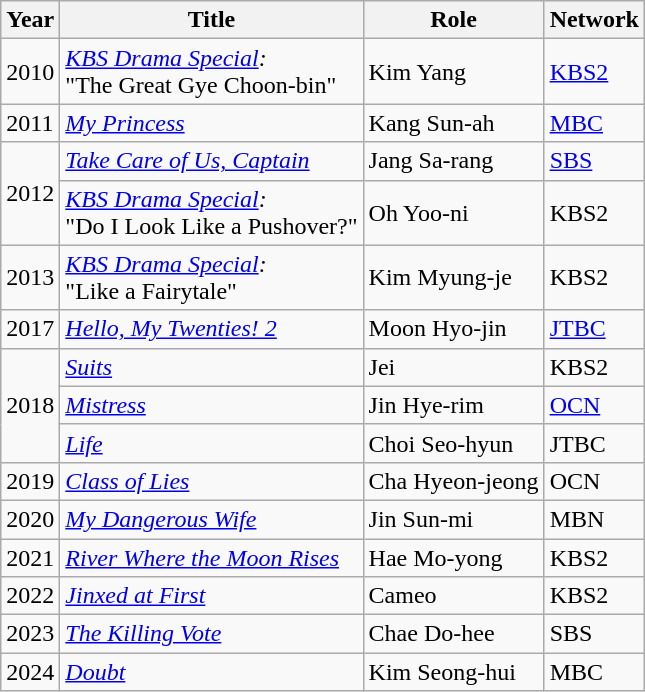<table class="wikitable sortable">
<tr>
<th>Year</th>
<th>Title</th>
<th>Role</th>
<th>Network</th>
</tr>
<tr>
<td>2010</td>
<td><em><a href='#'>KBS Drama Special</a>:</em><br>"The Great Gye Choon-bin"</td>
<td>Kim Yang</td>
<td><a href='#'>KBS2</a></td>
</tr>
<tr>
<td>2011</td>
<td><em><a href='#'>My Princess</a></em></td>
<td>Kang Sun-ah</td>
<td><a href='#'>MBC</a></td>
</tr>
<tr>
<td rowspan=2>2012</td>
<td><em><a href='#'>Take Care of Us, Captain</a></em></td>
<td>Jang Sa-rang</td>
<td><a href='#'>SBS</a></td>
</tr>
<tr>
<td><em><a href='#'>KBS Drama Special</a>:</em><br>"Do I Look Like a Pushover?"</td>
<td>Oh Yoo-ni</td>
<td>KBS2</td>
</tr>
<tr>
<td>2013</td>
<td><em><a href='#'>KBS Drama Special</a>:</em><br>"Like a Fairytale"</td>
<td>Kim Myung-je</td>
<td>KBS2</td>
</tr>
<tr>
<td>2017</td>
<td><em><a href='#'>Hello, My Twenties! 2</a></em></td>
<td>Moon Hyo-jin</td>
<td><a href='#'>JTBC</a></td>
</tr>
<tr>
<td rowspan=3>2018</td>
<td><em><a href='#'>Suits</a></em></td>
<td>Jei</td>
<td>KBS2</td>
</tr>
<tr>
<td><em><a href='#'>Mistress</a></em></td>
<td>Jin Hye-rim</td>
<td><a href='#'>OCN</a></td>
</tr>
<tr>
<td><em><a href='#'>Life</a></em></td>
<td>Choi Seo-hyun</td>
<td>JTBC</td>
</tr>
<tr>
<td>2019</td>
<td><em><a href='#'>Class of Lies</a></em></td>
<td>Cha Hyeon-jeong</td>
<td>OCN</td>
</tr>
<tr>
<td>2020</td>
<td><em><a href='#'>My Dangerous Wife</a></em></td>
<td>Jin Sun-mi</td>
<td>MBN</td>
</tr>
<tr>
<td>2021</td>
<td><em><a href='#'>River Where the Moon Rises</a></em></td>
<td>Hae Mo-yong</td>
<td>KBS2</td>
</tr>
<tr>
<td>2022</td>
<td><em><a href='#'>Jinxed at First</a></em></td>
<td>Cameo</td>
<td>KBS2</td>
</tr>
<tr>
<td>2023</td>
<td><em><a href='#'>The Killing Vote</a></em></td>
<td>Chae Do-hee</td>
<td>SBS</td>
</tr>
<tr>
<td>2024</td>
<td><em><a href='#'>Doubt</a></em></td>
<td>Kim Seong-hui</td>
<td>MBC</td>
</tr>
</table>
